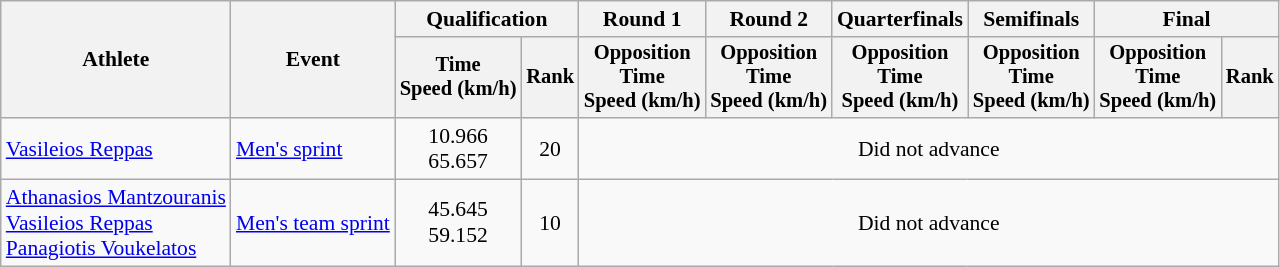<table class=wikitable style="font-size:90%">
<tr>
<th rowspan="2">Athlete</th>
<th rowspan="2">Event</th>
<th colspan="2">Qualification</th>
<th>Round 1</th>
<th>Round 2</th>
<th>Quarterfinals</th>
<th>Semifinals</th>
<th colspan="2">Final</th>
</tr>
<tr style="font-size:95%">
<th>Time<br>Speed (km/h)</th>
<th>Rank</th>
<th>Opposition<br>Time<br>Speed (km/h)</th>
<th>Opposition<br>Time<br>Speed (km/h)</th>
<th>Opposition<br>Time<br>Speed (km/h)</th>
<th>Opposition<br>Time<br>Speed (km/h)</th>
<th>Opposition<br>Time<br>Speed (km/h)</th>
<th>Rank</th>
</tr>
<tr align=center>
<td align=left><a href='#'>Vasileios Reppas</a></td>
<td align=left><a href='#'>Men's sprint</a></td>
<td>10.966<br>65.657</td>
<td>20</td>
<td colspan=6>Did not advance</td>
</tr>
<tr align=center>
<td align=left><a href='#'>Athanasios Mantzouranis</a><br><a href='#'>Vasileios Reppas</a><br><a href='#'>Panagiotis Voukelatos</a></td>
<td align=left><a href='#'>Men's team sprint</a></td>
<td>45.645<br>59.152</td>
<td>10</td>
<td colspan=6>Did not advance</td>
</tr>
</table>
